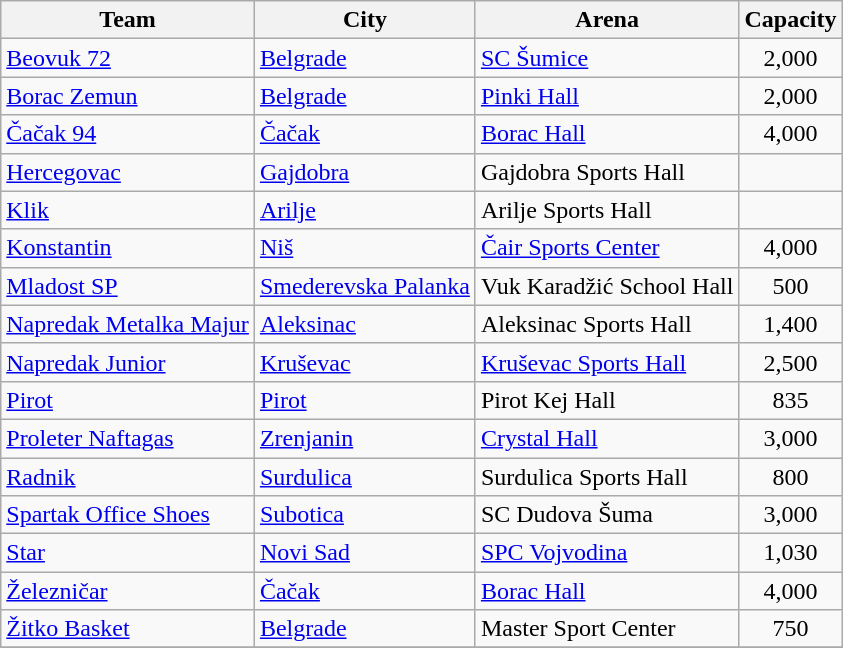<table class="wikitable sortable">
<tr>
<th>Team</th>
<th>City</th>
<th>Arena</th>
<th>Capacity</th>
</tr>
<tr>
<td><a href='#'>Beovuk 72</a></td>
<td><a href='#'>Belgrade</a></td>
<td><a href='#'>SC Šumice</a></td>
<td style="text-align:center">2,000</td>
</tr>
<tr>
<td><a href='#'>Borac Zemun</a></td>
<td><a href='#'>Belgrade</a></td>
<td><a href='#'>Pinki Hall</a></td>
<td style="text-align:center">2,000</td>
</tr>
<tr>
<td><a href='#'>Čačak 94</a></td>
<td><a href='#'>Čačak</a></td>
<td><a href='#'>Borac Hall</a></td>
<td style="text-align:center">4,000</td>
</tr>
<tr>
<td><a href='#'>Hercegovac</a></td>
<td><a href='#'>Gajdobra</a></td>
<td>Gajdobra Sports Hall</td>
<td></td>
</tr>
<tr>
<td><a href='#'>Klik</a></td>
<td><a href='#'>Arilje</a></td>
<td>Arilje Sports Hall</td>
<td></td>
</tr>
<tr>
<td><a href='#'>Konstantin</a></td>
<td><a href='#'>Niš</a></td>
<td><a href='#'>Čair Sports Center</a></td>
<td style="text-align:center">4,000</td>
</tr>
<tr>
<td><a href='#'>Mladost SP</a></td>
<td><a href='#'>Smederevska Palanka</a></td>
<td>Vuk Karadžić School Hall</td>
<td style="text-align:center">500</td>
</tr>
<tr>
<td><a href='#'>Napredak Metalka Majur</a></td>
<td><a href='#'>Aleksinac</a></td>
<td>Aleksinac Sports Hall</td>
<td style="text-align:center">1,400</td>
</tr>
<tr>
<td><a href='#'>Napredak Junior</a></td>
<td><a href='#'>Kruševac</a></td>
<td><a href='#'>Kruševac Sports Hall</a></td>
<td style="text-align:center">2,500</td>
</tr>
<tr>
<td><a href='#'>Pirot</a></td>
<td><a href='#'>Pirot</a></td>
<td>Pirot Kej Hall</td>
<td style="text-align:center">835</td>
</tr>
<tr>
<td><a href='#'>Proleter Naftagas</a></td>
<td><a href='#'>Zrenjanin</a></td>
<td><a href='#'>Crystal Hall</a></td>
<td style="text-align:center">3,000</td>
</tr>
<tr>
<td><a href='#'>Radnik</a></td>
<td><a href='#'>Surdulica</a></td>
<td>Surdulica Sports Hall</td>
<td style="text-align:center">800</td>
</tr>
<tr>
<td><a href='#'>Spartak Office Shoes</a></td>
<td><a href='#'>Subotica</a></td>
<td>SC Dudova Šuma</td>
<td style="text-align:center">3,000</td>
</tr>
<tr>
<td><a href='#'>Star</a></td>
<td><a href='#'>Novi Sad</a></td>
<td><a href='#'>SPC Vojvodina</a></td>
<td style="text-align:center">1,030</td>
</tr>
<tr>
<td><a href='#'>Železničar</a></td>
<td><a href='#'>Čačak</a></td>
<td><a href='#'>Borac Hall</a></td>
<td style="text-align:center">4,000</td>
</tr>
<tr>
<td><a href='#'>Žitko Basket</a></td>
<td><a href='#'>Belgrade</a></td>
<td>Master Sport Center</td>
<td style="text-align:center">750</td>
</tr>
<tr>
</tr>
</table>
